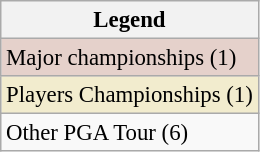<table class="wikitable" style="font-size:95%;">
<tr>
<th>Legend</th>
</tr>
<tr style="background:#e5d1cb;">
<td>Major championships (1)</td>
</tr>
<tr style="background:#f2ecce;">
<td>Players Championships (1)</td>
</tr>
<tr>
<td>Other PGA Tour (6)</td>
</tr>
</table>
